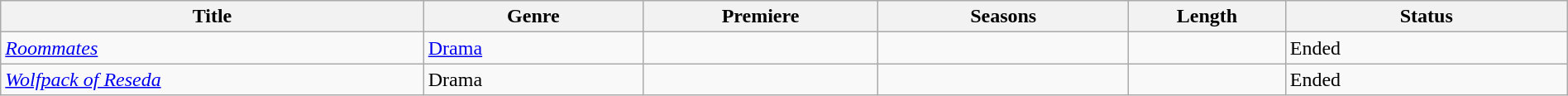<table class="wikitable sortable" style="width:100%;">
<tr>
<th style="width:27%">Title</th>
<th style="width:14%">Genre</th>
<th style="width:15%">Premiere</th>
<th style="width:16%">Seasons</th>
<th style="width:10%">Length</th>
<th style="width:18%">Status</th>
</tr>
<tr>
<td><a href='#'><em>Roommates</em></a></td>
<td><a href='#'>Drama</a></td>
<td></td>
<td></td>
<td></td>
<td>Ended</td>
</tr>
<tr>
<td><em><a href='#'>Wolfpack of Reseda</a></em></td>
<td>Drama</td>
<td></td>
<td></td>
<td></td>
<td>Ended</td>
</tr>
</table>
